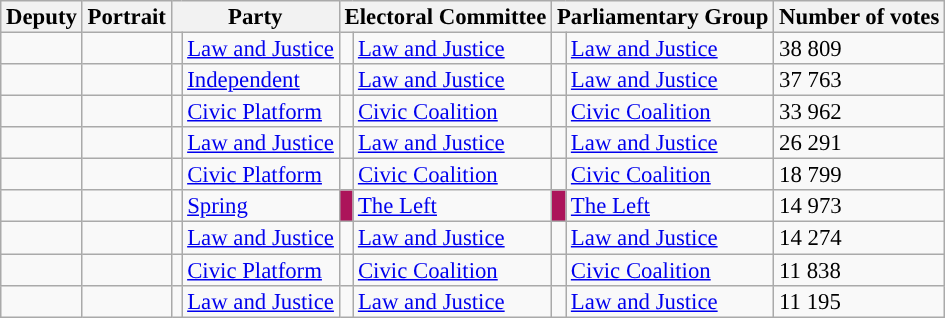<table class="wikitable sortable" style="font-size:95%;line-height:14px;">
<tr>
<th>Deputy</th>
<th>Portrait</th>
<th colspan="2">Party</th>
<th colspan="2">Electoral Committee</th>
<th colspan="2">Parliamentary Group</th>
<th>Number of votes</th>
</tr>
<tr>
<td></td>
<td></td>
<td style="background:"></td>
<td><a href='#'>Law and Justice</a></td>
<td style="background:"></td>
<td><a href='#'>Law and Justice</a></td>
<td style="background:"></td>
<td><a href='#'>Law and Justice</a></td>
<td>38 809</td>
</tr>
<tr>
<td></td>
<td></td>
<td style="background:"></td>
<td><a href='#'>Independent</a></td>
<td style="background:"></td>
<td><a href='#'>Law and Justice</a></td>
<td style="background:"></td>
<td><a href='#'>Law and Justice</a></td>
<td>37 763</td>
</tr>
<tr>
<td></td>
<td></td>
<td style="background:"></td>
<td><a href='#'>Civic Platform</a></td>
<td style="background:"></td>
<td><a href='#'>Civic Coalition</a></td>
<td style="background:"></td>
<td><a href='#'>Civic Coalition</a></td>
<td>33 962</td>
</tr>
<tr>
<td></td>
<td></td>
<td style="background:"></td>
<td><a href='#'>Law and Justice</a></td>
<td style="background:"></td>
<td><a href='#'>Law and Justice</a></td>
<td style="background:"></td>
<td><a href='#'>Law and Justice</a></td>
<td>26 291</td>
</tr>
<tr>
<td></td>
<td></td>
<td style="background:"></td>
<td><a href='#'>Civic Platform</a></td>
<td style="background:"></td>
<td><a href='#'>Civic Coalition</a></td>
<td style="background:"></td>
<td><a href='#'>Civic Coalition</a></td>
<td>18 799</td>
</tr>
<tr>
<td></td>
<td></td>
<td style="background:"></td>
<td><a href='#'>Spring</a></td>
<td style="background:#AC145A;"></td>
<td><a href='#'>The Left</a></td>
<td style="background:#AC145A;"></td>
<td><a href='#'>The Left</a></td>
<td>14 973</td>
</tr>
<tr>
<td></td>
<td></td>
<td style="background:"></td>
<td><a href='#'>Law and Justice</a></td>
<td style="background:"></td>
<td><a href='#'>Law and Justice</a></td>
<td style="background:"></td>
<td><a href='#'>Law and Justice</a></td>
<td>14 274</td>
</tr>
<tr>
<td></td>
<td></td>
<td style="background:"></td>
<td><a href='#'>Civic Platform</a></td>
<td style="background:"></td>
<td><a href='#'>Civic Coalition</a></td>
<td style="background:"></td>
<td><a href='#'>Civic Coalition</a></td>
<td>11 838</td>
</tr>
<tr>
<td></td>
<td></td>
<td style="background:"></td>
<td><a href='#'>Law and Justice</a></td>
<td style="background:"></td>
<td><a href='#'>Law and Justice</a></td>
<td style="background:"></td>
<td><a href='#'>Law and Justice</a></td>
<td>11 195</td>
</tr>
</table>
